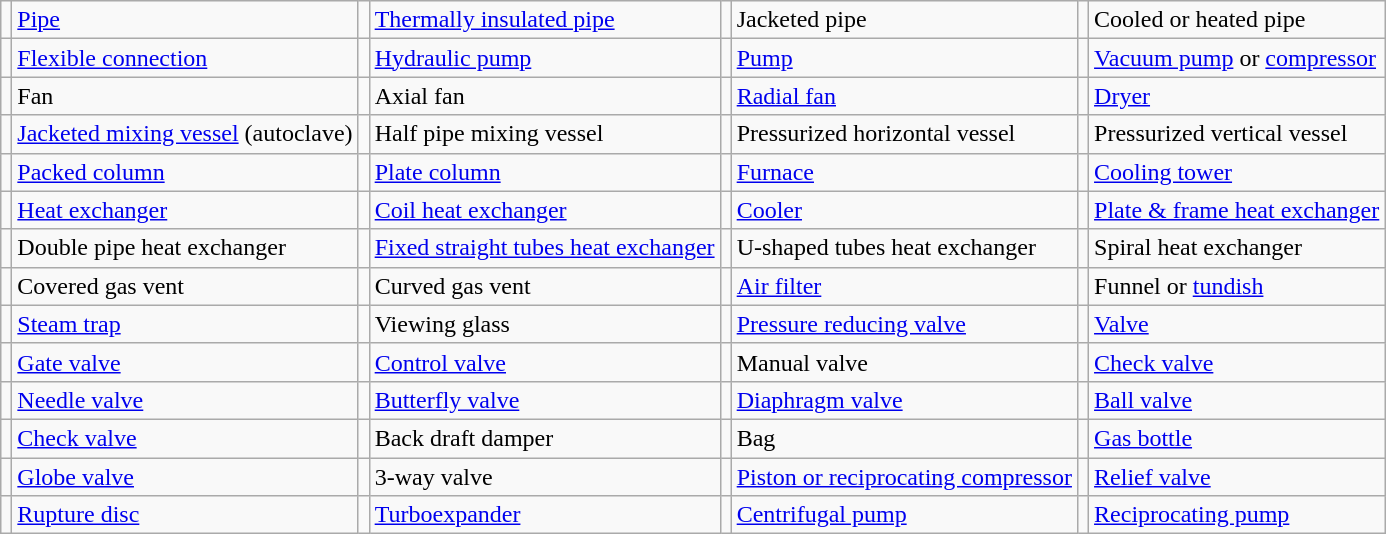<table class="wikitable">
<tr>
<td></td>
<td><a href='#'>Pipe</a></td>
<td></td>
<td><a href='#'>Thermally insulated pipe</a></td>
<td></td>
<td>Jacketed pipe</td>
<td></td>
<td>Cooled or heated pipe</td>
</tr>
<tr>
<td></td>
<td><a href='#'>Flexible connection</a></td>
<td></td>
<td><a href='#'>Hydraulic pump</a></td>
<td></td>
<td><a href='#'>Pump</a></td>
<td></td>
<td><a href='#'>Vacuum pump</a> or <a href='#'>compressor</a></td>
</tr>
<tr>
<td></td>
<td>Fan</td>
<td></td>
<td>Axial fan</td>
<td></td>
<td><a href='#'>Radial fan</a></td>
<td></td>
<td><a href='#'>Dryer</a></td>
</tr>
<tr>
<td></td>
<td><a href='#'>Jacketed mixing vessel</a> (autoclave)</td>
<td></td>
<td>Half pipe mixing vessel</td>
<td></td>
<td>Pressurized horizontal vessel</td>
<td></td>
<td>Pressurized vertical vessel</td>
</tr>
<tr>
<td></td>
<td><a href='#'>Packed column</a></td>
<td></td>
<td><a href='#'>Plate column</a></td>
<td></td>
<td><a href='#'>Furnace</a></td>
<td></td>
<td><a href='#'>Cooling tower</a></td>
</tr>
<tr>
<td></td>
<td><a href='#'>Heat exchanger</a></td>
<td></td>
<td><a href='#'>Coil heat exchanger</a></td>
<td></td>
<td><a href='#'>Cooler</a></td>
<td></td>
<td><a href='#'>Plate & frame heat exchanger</a></td>
</tr>
<tr>
<td></td>
<td>Double pipe heat exchanger</td>
<td></td>
<td><a href='#'>Fixed straight tubes heat exchanger</a></td>
<td></td>
<td>U-shaped tubes heat exchanger</td>
<td></td>
<td>Spiral heat exchanger</td>
</tr>
<tr>
<td></td>
<td>Covered gas vent</td>
<td></td>
<td>Curved gas vent</td>
<td></td>
<td><a href='#'>Air filter</a></td>
<td></td>
<td>Funnel or <a href='#'>tundish</a></td>
</tr>
<tr>
<td></td>
<td><a href='#'>Steam trap</a></td>
<td></td>
<td>Viewing glass</td>
<td></td>
<td><a href='#'>Pressure reducing valve</a></td>
<td></td>
<td><a href='#'>Valve</a></td>
</tr>
<tr>
<td></td>
<td><a href='#'>Gate valve</a></td>
<td></td>
<td><a href='#'>Control valve</a></td>
<td></td>
<td>Manual valve</td>
<td></td>
<td><a href='#'>Check valve</a></td>
</tr>
<tr>
<td></td>
<td><a href='#'>Needle valve</a></td>
<td></td>
<td><a href='#'>Butterfly valve</a></td>
<td></td>
<td><a href='#'>Diaphragm valve</a></td>
<td></td>
<td><a href='#'>Ball valve</a></td>
</tr>
<tr>
<td></td>
<td><a href='#'>Check valve</a></td>
<td></td>
<td>Back draft damper</td>
<td></td>
<td>Bag</td>
<td></td>
<td><a href='#'>Gas bottle</a></td>
</tr>
<tr>
<td></td>
<td><a href='#'>Globe valve</a></td>
<td></td>
<td>3-way valve</td>
<td></td>
<td><a href='#'>Piston or reciprocating compressor</a></td>
<td></td>
<td><a href='#'>Relief valve</a></td>
</tr>
<tr>
<td></td>
<td><a href='#'>Rupture disc</a></td>
<td></td>
<td><a href='#'>Turboexpander</a></td>
<td></td>
<td><a href='#'>Centrifugal pump</a></td>
<td></td>
<td><a href='#'>Reciprocating  pump</a></td>
</tr>
</table>
